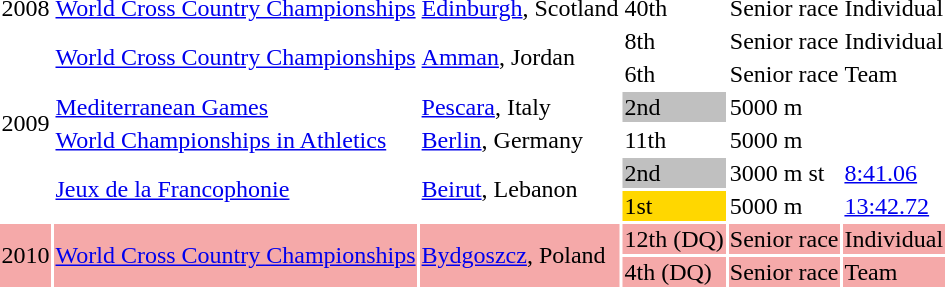<table>
<tr>
<td>2008</td>
<td><a href='#'>World Cross Country Championships</a></td>
<td><a href='#'>Edinburgh</a>, Scotland</td>
<td>40th</td>
<td>Senior race</td>
<td>Individual</td>
</tr>
<tr>
<td rowspan=6>2009</td>
<td rowspan=2><a href='#'>World Cross Country Championships</a></td>
<td rowspan=2><a href='#'>Amman</a>, Jordan</td>
<td>8th</td>
<td>Senior race</td>
<td>Individual</td>
</tr>
<tr>
<td>6th</td>
<td>Senior race</td>
<td>Team</td>
</tr>
<tr>
<td><a href='#'>Mediterranean Games</a></td>
<td><a href='#'>Pescara</a>, Italy</td>
<td bgcolor=silver>2nd</td>
<td>5000 m</td>
<td></td>
</tr>
<tr>
<td><a href='#'>World Championships in Athletics</a></td>
<td><a href='#'>Berlin</a>, Germany</td>
<td>11th</td>
<td>5000 m</td>
<td></td>
</tr>
<tr>
<td rowspan=2><a href='#'>Jeux de la Francophonie</a></td>
<td rowspan=2><a href='#'>Beirut</a>, Lebanon</td>
<td bgcolor=silver>2nd</td>
<td>3000 m st</td>
<td><a href='#'>8:41.06</a></td>
</tr>
<tr>
<td bgcolor=gold>1st</td>
<td>5000 m</td>
<td><a href='#'>13:42.72</a></td>
</tr>
<tr bgcolor=#F5A9A9>
<td rowspan=2>2010</td>
<td rowspan=2><a href='#'>World Cross Country Championships</a></td>
<td rowspan=2><a href='#'>Bydgoszcz</a>, Poland</td>
<td>12th (DQ)</td>
<td>Senior race</td>
<td>Individual</td>
</tr>
<tr bgcolor=#F5A9A9>
<td>4th (DQ)</td>
<td>Senior race</td>
<td>Team</td>
</tr>
</table>
